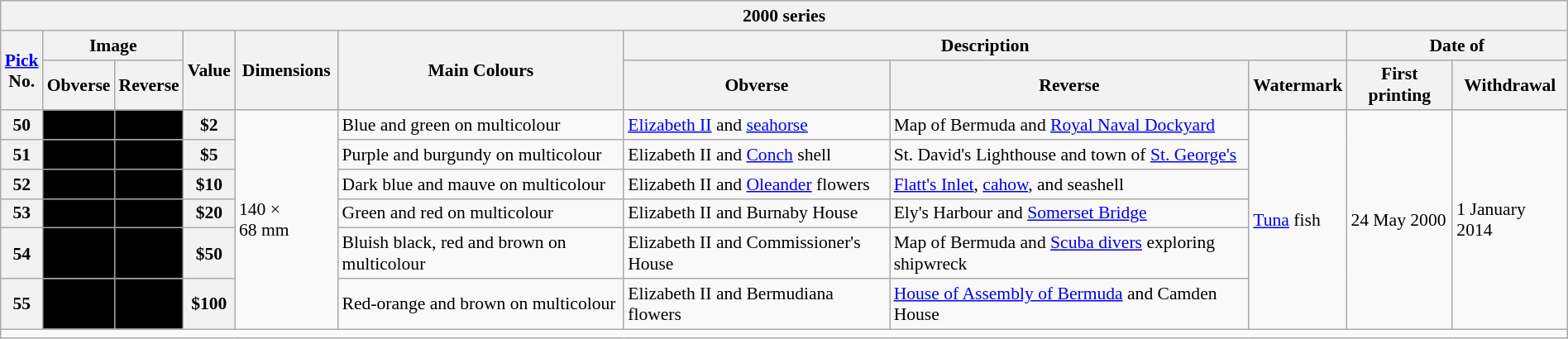<table class="wikitable collapsible autocollapse" style="margin:auto; font-size:90%; width:100%">
<tr>
<th colspan="11"><span>2000 series</span></th>
</tr>
<tr>
<th rowspan="2"><a href='#'>Pick</a><br>No.</th>
<th colspan="2">Image</th>
<th rowspan="2">Value</th>
<th rowspan="2">Dimensions</th>
<th rowspan="2">Main Colours</th>
<th colspan="3">Description</th>
<th colspan="2">Date of</th>
</tr>
<tr>
<th>Obverse</th>
<th>Reverse</th>
<th>Obverse</th>
<th>Reverse</th>
<th>Watermark</th>
<th>First printing</th>
<th>Withdrawal</th>
</tr>
<tr>
<th>50</th>
<td align="center" bgcolor="#000000"></td>
<td align="center" bgcolor="#000000"></td>
<th align="right">$2</th>
<td rowspan="6">140 × 68 mm</td>
<td>Blue and green on multicolour</td>
<td><a href='#'>Elizabeth II</a> and <a href='#'>seahorse</a></td>
<td>Map of Bermuda and <a href='#'>Royal Naval Dockyard</a></td>
<td rowspan="6"><a href='#'>Tuna</a> fish</td>
<td rowspan="6">24 May 2000</td>
<td rowspan="6">1 January 2014</td>
</tr>
<tr>
<th>51</th>
<td align="center" bgcolor="#000000"></td>
<td align="center" bgcolor="#000000"></td>
<th align="right">$5</th>
<td>Purple and burgundy on multicolour</td>
<td>Elizabeth II and <a href='#'>Conch</a> shell</td>
<td>St. David's Lighthouse and town of <a href='#'>St. George's</a></td>
</tr>
<tr>
<th>52</th>
<td align="center" bgcolor="#000000"></td>
<td align="center" bgcolor="#000000"></td>
<th align="right">$10</th>
<td>Dark blue and mauve on multicolour</td>
<td>Elizabeth II and <a href='#'>Oleander</a> flowers</td>
<td><a href='#'>Flatt's Inlet</a>, <a href='#'>cahow</a>, and seashell</td>
</tr>
<tr>
<th>53</th>
<td align="center" bgcolor="#000000"></td>
<td align="center" bgcolor="#000000"></td>
<th align="right">$20</th>
<td>Green and red on multicolour</td>
<td>Elizabeth II and Burnaby House</td>
<td>Ely's Harbour and <a href='#'>Somerset Bridge</a></td>
</tr>
<tr>
<th>54</th>
<td align="center" bgcolor="#000000"></td>
<td align="center" bgcolor="#000000"></td>
<th align="right">$50</th>
<td>Bluish black, red and brown on multicolour</td>
<td>Elizabeth II and Commissioner's House</td>
<td>Map of Bermuda and <a href='#'>Scuba divers</a> exploring shipwreck</td>
</tr>
<tr>
<th>55</th>
<td align="center" bgcolor="#000000"></td>
<td align="center" bgcolor="#000000"></td>
<th align="right">$100</th>
<td>Red-orange and brown on multicolour</td>
<td>Elizabeth II and Bermudiana flowers</td>
<td><a href='#'>House of Assembly of Bermuda</a> and Camden House</td>
</tr>
<tr>
<td colspan="11"></td>
</tr>
</table>
